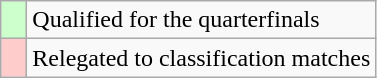<table class="wikitable">
<tr>
<td width=10px bgcolor="#ccffcc"></td>
<td>Qualified for the quarterfinals</td>
</tr>
<tr>
<td width=10px bgcolor=#ffcccc></td>
<td>Relegated to classification matches</td>
</tr>
</table>
